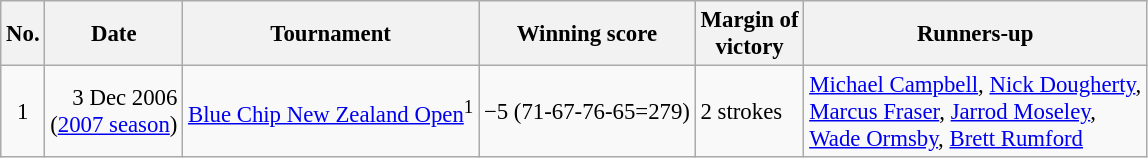<table class="wikitable" style="font-size:95%;">
<tr>
<th>No.</th>
<th>Date</th>
<th>Tournament</th>
<th>Winning score</th>
<th>Margin of<br>victory</th>
<th>Runners-up</th>
</tr>
<tr>
<td align=center>1</td>
<td align=right>3 Dec 2006<br>(<a href='#'>2007 season</a>)</td>
<td><a href='#'>Blue Chip New Zealand Open</a><sup>1</sup></td>
<td>−5 (71-67-76-65=279)</td>
<td>2 strokes</td>
<td> <a href='#'>Michael Campbell</a>,  <a href='#'>Nick Dougherty</a>,<br> <a href='#'>Marcus Fraser</a>,  <a href='#'>Jarrod Moseley</a>,<br> <a href='#'>Wade Ormsby</a>,  <a href='#'>Brett Rumford</a></td>
</tr>
</table>
